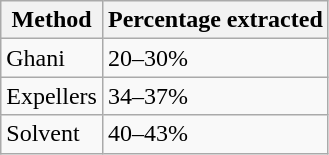<table class="wikitable">
<tr>
<th>Method</th>
<th>Percentage extracted</th>
</tr>
<tr>
<td>Ghani</td>
<td>20–30%</td>
</tr>
<tr>
<td>Expellers</td>
<td>34–37%</td>
</tr>
<tr>
<td>Solvent</td>
<td>40–43%</td>
</tr>
</table>
